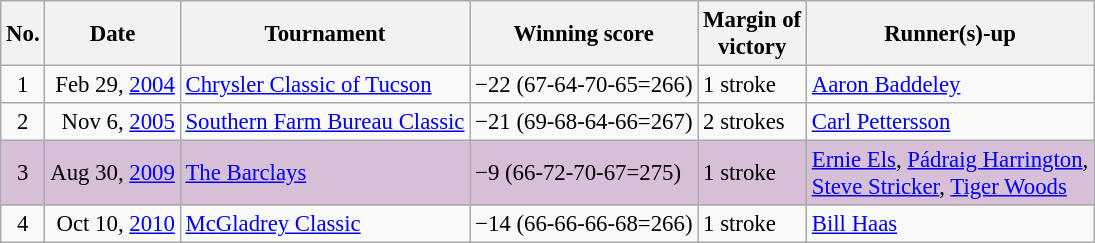<table class="wikitable" style="font-size:95%;">
<tr>
<th>No.</th>
<th>Date</th>
<th>Tournament</th>
<th>Winning score</th>
<th>Margin of<br>victory</th>
<th>Runner(s)-up</th>
</tr>
<tr>
<td align=center>1</td>
<td align=right>Feb 29, <a href='#'>2004</a></td>
<td><a href='#'>Chrysler Classic of Tucson</a></td>
<td>−22 (67-64-70-65=266)</td>
<td>1 stroke</td>
<td> <a href='#'>Aaron Baddeley</a></td>
</tr>
<tr>
<td align=center>2</td>
<td align=right>Nov 6, <a href='#'>2005</a></td>
<td><a href='#'>Southern Farm Bureau Classic</a></td>
<td>−21 (69-68-64-66=267)</td>
<td>2 strokes</td>
<td> <a href='#'>Carl Pettersson</a></td>
</tr>
<tr style="background:#D8BFD8;">
<td align=center>3</td>
<td align=right>Aug 30, <a href='#'>2009</a></td>
<td><a href='#'>The Barclays</a></td>
<td>−9 (66-72-70-67=275)</td>
<td>1 stroke</td>
<td> <a href='#'>Ernie Els</a>,  <a href='#'>Pádraig Harrington</a>,<br> <a href='#'>Steve Stricker</a>,  <a href='#'>Tiger Woods</a></td>
</tr>
<tr>
<td align=center>4</td>
<td align=right>Oct 10, <a href='#'>2010</a></td>
<td><a href='#'>McGladrey Classic</a></td>
<td>−14 (66-66-66-68=266)</td>
<td>1 stroke</td>
<td> <a href='#'>Bill Haas</a></td>
</tr>
</table>
